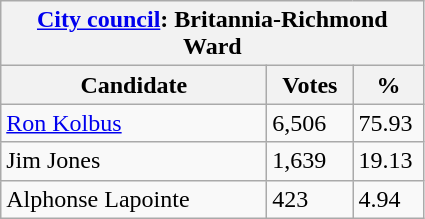<table class="wikitable">
<tr>
<th colspan="3"><a href='#'>City council</a>: Britannia-Richmond Ward</th>
</tr>
<tr>
<th style="width: 170px">Candidate</th>
<th style="width: 50px">Votes</th>
<th style="width: 40px">%</th>
</tr>
<tr>
<td><a href='#'>Ron Kolbus</a></td>
<td>6,506</td>
<td>75.93</td>
</tr>
<tr>
<td>Jim Jones</td>
<td>1,639</td>
<td>19.13</td>
</tr>
<tr>
<td>Alphonse Lapointe</td>
<td>423</td>
<td>4.94</td>
</tr>
</table>
